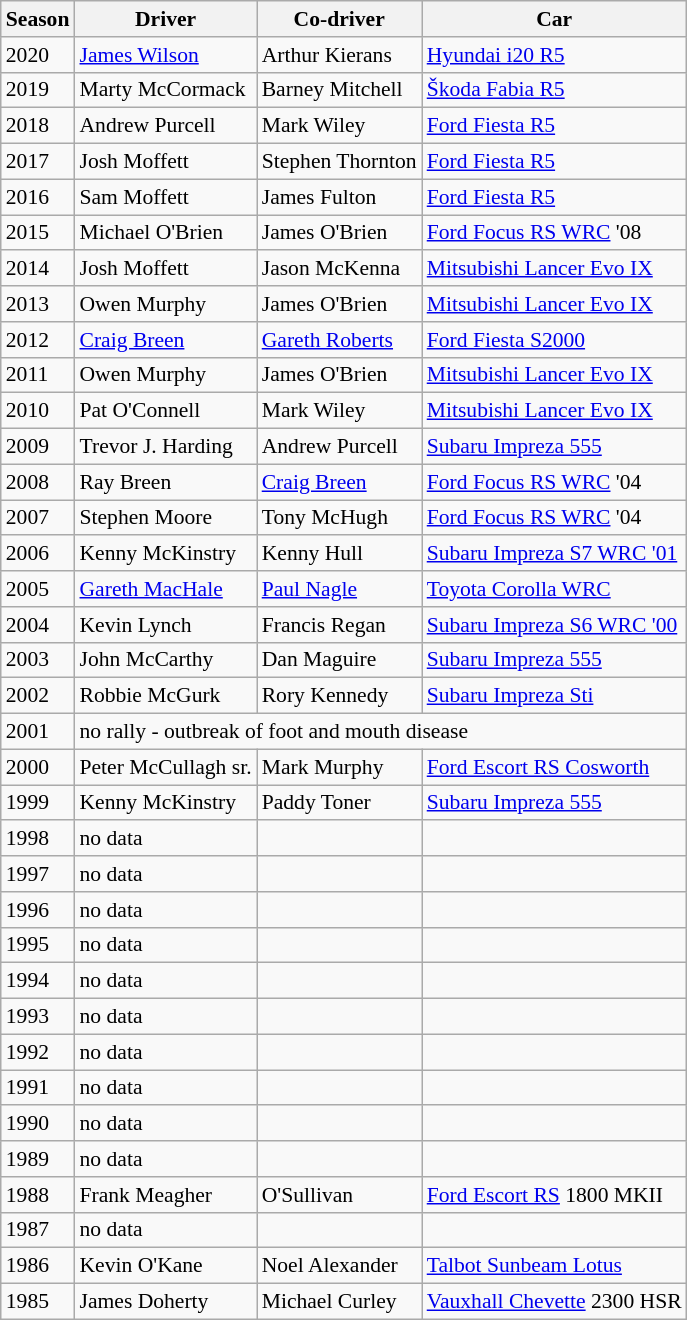<table class="wikitable" style="font-size:90%;">
<tr>
<th>Season</th>
<th>Driver</th>
<th>Co-driver</th>
<th>Car</th>
</tr>
<tr>
<td>2020</td>
<td><a href='#'>James Wilson</a></td>
<td>Arthur Kierans</td>
<td><a href='#'>Hyundai i20 R5</a></td>
</tr>
<tr>
<td>2019</td>
<td>Marty McCormack</td>
<td>Barney Mitchell</td>
<td><a href='#'>Škoda Fabia R5</a></td>
</tr>
<tr>
<td>2018</td>
<td>Andrew Purcell</td>
<td>Mark Wiley</td>
<td><a href='#'>Ford Fiesta R5</a></td>
</tr>
<tr>
<td>2017</td>
<td>Josh Moffett</td>
<td>Stephen Thornton</td>
<td><a href='#'>Ford Fiesta R5</a></td>
</tr>
<tr>
<td>2016</td>
<td>Sam Moffett</td>
<td>James Fulton</td>
<td><a href='#'>Ford Fiesta R5</a></td>
</tr>
<tr>
<td>2015</td>
<td>Michael O'Brien</td>
<td>James O'Brien</td>
<td><a href='#'>Ford Focus RS WRC</a> '08</td>
</tr>
<tr>
<td>2014</td>
<td>Josh Moffett</td>
<td>Jason McKenna</td>
<td><a href='#'>Mitsubishi Lancer Evo IX</a></td>
</tr>
<tr>
<td>2013</td>
<td>Owen Murphy</td>
<td>James O'Brien</td>
<td><a href='#'>Mitsubishi Lancer Evo IX</a></td>
</tr>
<tr>
<td>2012</td>
<td><a href='#'>Craig Breen</a></td>
<td><a href='#'>Gareth Roberts</a></td>
<td><a href='#'>Ford Fiesta S2000</a></td>
</tr>
<tr>
<td>2011</td>
<td>Owen Murphy</td>
<td>James O'Brien</td>
<td><a href='#'>Mitsubishi Lancer Evo IX</a></td>
</tr>
<tr>
<td>2010</td>
<td>Pat O'Connell</td>
<td>Mark Wiley</td>
<td><a href='#'>Mitsubishi Lancer Evo IX</a></td>
</tr>
<tr>
<td>2009</td>
<td>Trevor J. Harding</td>
<td>Andrew Purcell</td>
<td><a href='#'>Subaru Impreza 555</a></td>
</tr>
<tr>
<td>2008</td>
<td>Ray Breen</td>
<td><a href='#'>Craig Breen</a></td>
<td><a href='#'>Ford Focus RS WRC</a> '04</td>
</tr>
<tr>
<td>2007</td>
<td>Stephen Moore</td>
<td>Tony McHugh</td>
<td><a href='#'>Ford Focus RS WRC</a> '04</td>
</tr>
<tr>
<td>2006</td>
<td>Kenny McKinstry</td>
<td>Kenny Hull</td>
<td><a href='#'>Subaru Impreza S7 WRC '01</a></td>
</tr>
<tr>
<td>2005</td>
<td><a href='#'>Gareth MacHale</a></td>
<td><a href='#'>Paul Nagle</a></td>
<td><a href='#'>Toyota Corolla WRC</a></td>
</tr>
<tr>
<td>2004</td>
<td>Kevin Lynch</td>
<td>Francis Regan</td>
<td><a href='#'>Subaru Impreza S6 WRC '00</a></td>
</tr>
<tr>
<td>2003</td>
<td>John McCarthy</td>
<td>Dan Maguire</td>
<td><a href='#'>Subaru Impreza 555</a></td>
</tr>
<tr>
<td>2002</td>
<td>Robbie McGurk</td>
<td>Rory Kennedy</td>
<td><a href='#'>Subaru Impreza Sti</a></td>
</tr>
<tr>
<td>2001</td>
<td colspan=3>no rally - outbreak of foot and mouth disease</td>
</tr>
<tr>
<td>2000</td>
<td>Peter McCullagh sr.</td>
<td>Mark Murphy</td>
<td><a href='#'>Ford Escort RS Cosworth</a></td>
</tr>
<tr>
<td>1999</td>
<td>Kenny McKinstry</td>
<td>Paddy Toner</td>
<td><a href='#'>Subaru Impreza 555</a></td>
</tr>
<tr>
<td>1998</td>
<td>no data</td>
<td></td>
<td></td>
</tr>
<tr>
<td>1997</td>
<td>no data</td>
<td></td>
<td></td>
</tr>
<tr>
<td>1996</td>
<td>no data</td>
<td></td>
<td></td>
</tr>
<tr>
<td>1995</td>
<td>no data</td>
<td></td>
<td></td>
</tr>
<tr>
<td>1994</td>
<td>no data</td>
<td></td>
<td></td>
</tr>
<tr>
<td>1993</td>
<td>no data</td>
<td></td>
<td></td>
</tr>
<tr>
<td>1992</td>
<td>no data</td>
<td></td>
<td></td>
</tr>
<tr>
<td>1991</td>
<td>no data</td>
<td></td>
<td></td>
</tr>
<tr>
<td>1990</td>
<td>no data</td>
<td></td>
<td></td>
</tr>
<tr>
<td>1989</td>
<td>no data</td>
<td></td>
<td></td>
</tr>
<tr>
<td>1988</td>
<td>Frank Meagher</td>
<td>O'Sullivan</td>
<td><a href='#'>Ford Escort RS</a> 1800 MKII</td>
</tr>
<tr>
<td>1987</td>
<td>no data</td>
<td></td>
<td></td>
</tr>
<tr>
<td>1986</td>
<td>Kevin O'Kane</td>
<td>Noel Alexander</td>
<td><a href='#'>Talbot Sunbeam Lotus</a></td>
</tr>
<tr>
<td>1985</td>
<td>James Doherty</td>
<td>Michael Curley</td>
<td><a href='#'>Vauxhall Chevette</a> 2300 HSR</td>
</tr>
</table>
